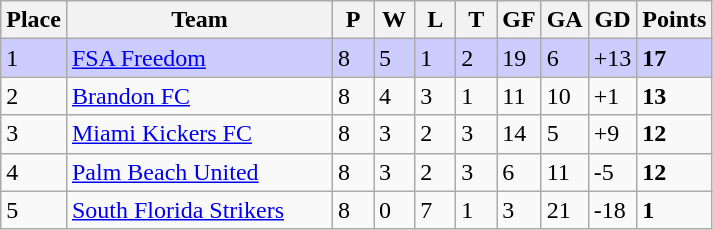<table class="wikitable">
<tr>
<th>Place</th>
<th width="170">Team</th>
<th width="20">P</th>
<th width="20">W</th>
<th width="20">L</th>
<th width="20">T</th>
<th width="20">GF</th>
<th width="20">GA</th>
<th width="25">GD</th>
<th>Points</th>
</tr>
<tr bgcolor=#ccccff>
<td>1</td>
<td><a href='#'>FSA Freedom</a></td>
<td>8</td>
<td>5</td>
<td>1</td>
<td>2</td>
<td>19</td>
<td>6</td>
<td>+13</td>
<td><strong>17</strong></td>
</tr>
<tr>
<td>2</td>
<td><a href='#'>Brandon FC</a></td>
<td>8</td>
<td>4</td>
<td>3</td>
<td>1</td>
<td>11</td>
<td>10</td>
<td>+1</td>
<td><strong>13</strong></td>
</tr>
<tr>
<td>3</td>
<td><a href='#'>Miami Kickers FC</a></td>
<td>8</td>
<td>3</td>
<td>2</td>
<td>3</td>
<td>14</td>
<td>5</td>
<td>+9</td>
<td><strong>12</strong></td>
</tr>
<tr>
<td>4</td>
<td><a href='#'>Palm Beach United</a></td>
<td>8</td>
<td>3</td>
<td>2</td>
<td>3</td>
<td>6</td>
<td>11</td>
<td>-5</td>
<td><strong>12</strong></td>
</tr>
<tr>
<td>5</td>
<td><a href='#'>South Florida Strikers</a></td>
<td>8</td>
<td>0</td>
<td>7</td>
<td>1</td>
<td>3</td>
<td>21</td>
<td>-18</td>
<td><strong>1</strong></td>
</tr>
</table>
